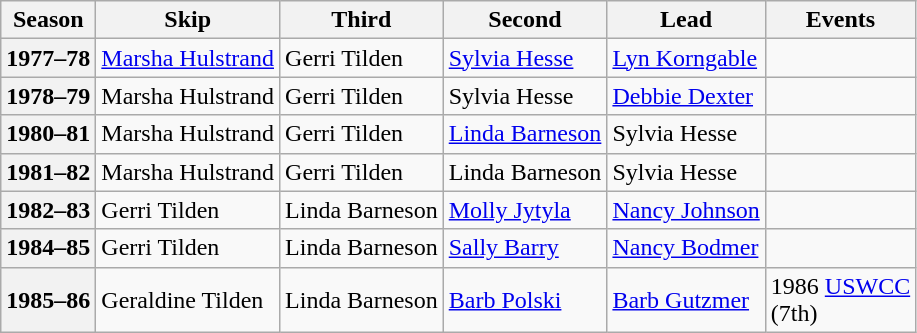<table class="wikitable">
<tr>
<th scope="col">Season</th>
<th scope="col">Skip</th>
<th scope="col">Third</th>
<th scope="col">Second</th>
<th scope="col">Lead</th>
<th scope="col">Events</th>
</tr>
<tr>
<th scope="row">1977–78</th>
<td><a href='#'>Marsha Hulstrand</a></td>
<td>Gerri Tilden</td>
<td><a href='#'>Sylvia Hesse</a></td>
<td><a href='#'>Lyn Korngable</a></td>
<td></td>
</tr>
<tr>
<th scope="row">1978–79</th>
<td>Marsha Hulstrand</td>
<td>Gerri Tilden</td>
<td>Sylvia Hesse</td>
<td><a href='#'>Debbie Dexter</a></td>
<td></td>
</tr>
<tr>
<th scope="row">1980–81</th>
<td>Marsha Hulstrand</td>
<td>Gerri Tilden</td>
<td><a href='#'>Linda Barneson</a></td>
<td>Sylvia Hesse</td>
<td></td>
</tr>
<tr>
<th scope="row">1981–82</th>
<td>Marsha Hulstrand</td>
<td>Gerri Tilden</td>
<td>Linda Barneson</td>
<td>Sylvia Hesse</td>
<td></td>
</tr>
<tr>
<th scope="row">1982–83</th>
<td>Gerri Tilden</td>
<td>Linda Barneson</td>
<td><a href='#'>Molly Jytyla</a></td>
<td><a href='#'>Nancy Johnson</a></td>
<td></td>
</tr>
<tr>
<th scope="row">1984–85</th>
<td>Gerri Tilden</td>
<td>Linda Barneson</td>
<td><a href='#'>Sally Barry</a></td>
<td><a href='#'>Nancy Bodmer</a></td>
<td></td>
</tr>
<tr>
<th scope="row">1985–86</th>
<td>Geraldine Tilden</td>
<td>Linda Barneson</td>
<td><a href='#'>Barb Polski</a></td>
<td><a href='#'>Barb Gutzmer</a></td>
<td>1986 <a href='#'>USWCC</a> <br> (7th)</td>
</tr>
</table>
